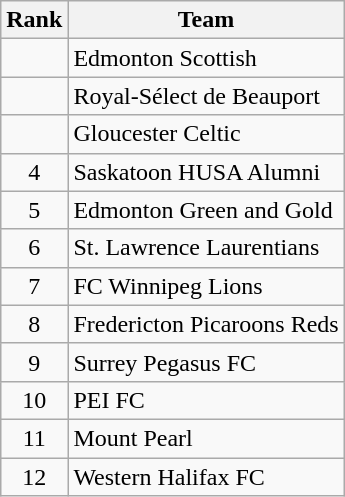<table class="wikitable">
<tr>
<th>Rank</th>
<th>Team</th>
</tr>
<tr>
<td align=center></td>
<td> Edmonton Scottish</td>
</tr>
<tr>
<td align=center></td>
<td> Royal-Sélect de Beauport</td>
</tr>
<tr>
<td align=center></td>
<td> Gloucester Celtic</td>
</tr>
<tr>
<td align=center>4</td>
<td> Saskatoon HUSA Alumni</td>
</tr>
<tr>
<td align=center>5</td>
<td> Edmonton Green and Gold</td>
</tr>
<tr>
<td align=center>6</td>
<td> St. Lawrence Laurentians</td>
</tr>
<tr>
<td align=center>7</td>
<td> FC Winnipeg Lions</td>
</tr>
<tr>
<td align=center>8</td>
<td> Fredericton Picaroons Reds</td>
</tr>
<tr>
<td align=center>9</td>
<td> Surrey Pegasus FC</td>
</tr>
<tr>
<td align=center>10</td>
<td> PEI FC</td>
</tr>
<tr>
<td align=center>11</td>
<td> Mount Pearl</td>
</tr>
<tr>
<td align=center>12</td>
<td> Western Halifax FC</td>
</tr>
</table>
